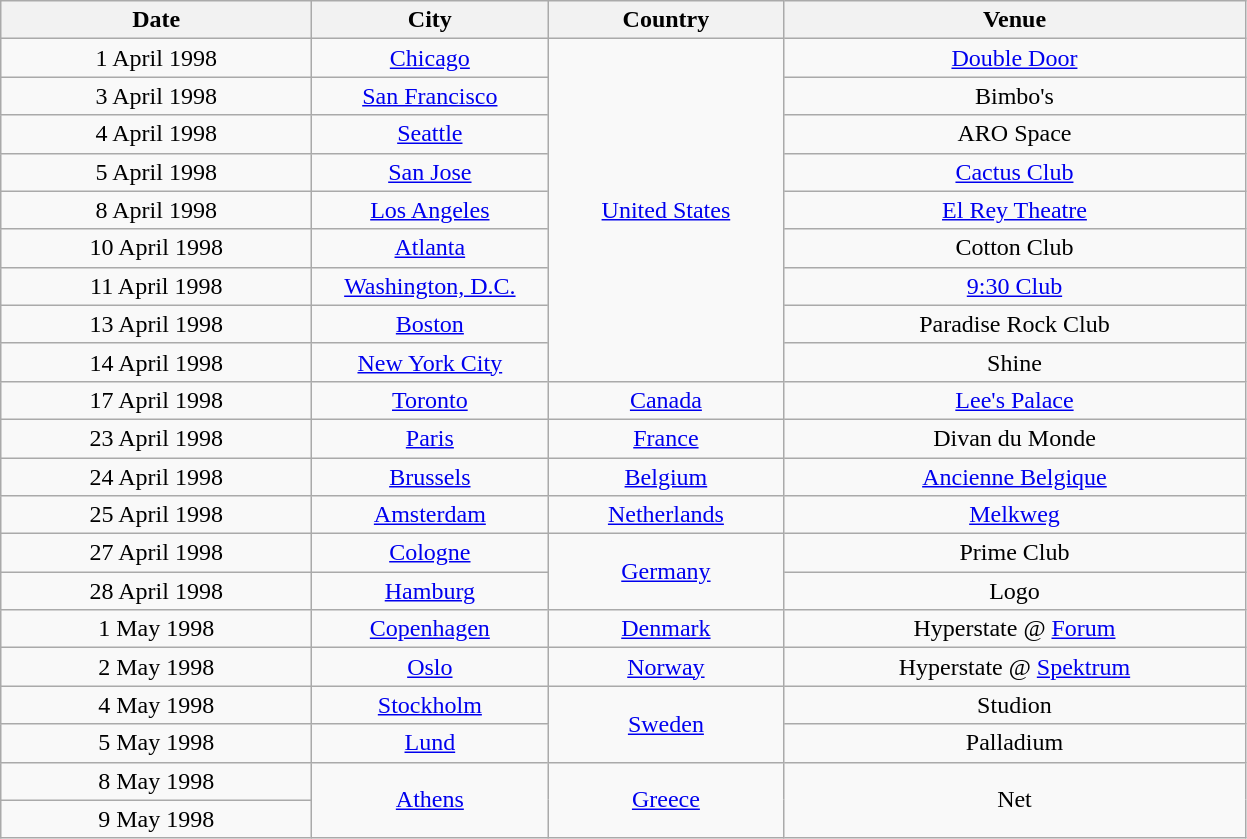<table class="wikitable" style="text-align:center;">
<tr>
<th width="200">Date</th>
<th width="150">City</th>
<th width="150">Country</th>
<th width="300">Venue</th>
</tr>
<tr>
<td>1 April 1998</td>
<td><a href='#'>Chicago</a></td>
<td rowspan="9"><a href='#'>United States</a></td>
<td><a href='#'>Double Door</a></td>
</tr>
<tr>
<td>3 April 1998</td>
<td><a href='#'>San Francisco</a></td>
<td>Bimbo's</td>
</tr>
<tr>
<td>4 April 1998</td>
<td><a href='#'>Seattle</a></td>
<td>ARO Space</td>
</tr>
<tr>
<td>5 April 1998</td>
<td><a href='#'>San Jose</a></td>
<td><a href='#'>Cactus Club</a></td>
</tr>
<tr>
<td>8 April 1998</td>
<td><a href='#'>Los Angeles</a></td>
<td><a href='#'>El Rey Theatre</a></td>
</tr>
<tr>
<td>10 April 1998</td>
<td><a href='#'>Atlanta</a></td>
<td>Cotton Club</td>
</tr>
<tr>
<td>11 April 1998</td>
<td><a href='#'>Washington, D.C.</a></td>
<td><a href='#'>9:30 Club</a></td>
</tr>
<tr>
<td>13 April 1998</td>
<td><a href='#'>Boston</a></td>
<td>Paradise Rock Club</td>
</tr>
<tr>
<td>14 April 1998</td>
<td><a href='#'>New York City</a></td>
<td>Shine</td>
</tr>
<tr>
<td>17 April 1998</td>
<td><a href='#'>Toronto</a></td>
<td><a href='#'>Canada</a></td>
<td><a href='#'>Lee's Palace</a></td>
</tr>
<tr>
<td>23 April 1998</td>
<td><a href='#'>Paris</a></td>
<td><a href='#'>France</a></td>
<td>Divan du Monde</td>
</tr>
<tr>
<td>24 April 1998</td>
<td><a href='#'>Brussels</a></td>
<td><a href='#'>Belgium</a></td>
<td><a href='#'>Ancienne Belgique</a></td>
</tr>
<tr>
<td>25 April 1998</td>
<td><a href='#'>Amsterdam</a></td>
<td><a href='#'>Netherlands</a></td>
<td><a href='#'>Melkweg</a></td>
</tr>
<tr>
<td>27 April 1998</td>
<td><a href='#'>Cologne</a></td>
<td rowspan="2"><a href='#'>Germany</a></td>
<td>Prime Club</td>
</tr>
<tr>
<td>28 April 1998</td>
<td><a href='#'>Hamburg</a></td>
<td>Logo</td>
</tr>
<tr>
<td>1 May 1998</td>
<td><a href='#'>Copenhagen</a></td>
<td><a href='#'>Denmark</a></td>
<td>Hyperstate @ <a href='#'>Forum</a></td>
</tr>
<tr>
<td>2 May 1998</td>
<td><a href='#'>Oslo</a></td>
<td><a href='#'>Norway</a></td>
<td>Hyperstate @ <a href='#'>Spektrum</a></td>
</tr>
<tr>
<td>4 May 1998</td>
<td><a href='#'>Stockholm</a></td>
<td rowspan="2"><a href='#'>Sweden</a></td>
<td>Studion</td>
</tr>
<tr>
<td>5 May 1998</td>
<td><a href='#'>Lund</a></td>
<td>Palladium</td>
</tr>
<tr>
<td>8 May 1998</td>
<td rowspan="2"><a href='#'>Athens</a></td>
<td rowspan="2"><a href='#'>Greece</a></td>
<td rowspan="2">Net</td>
</tr>
<tr>
<td>9 May 1998</td>
</tr>
</table>
